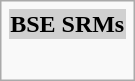<table class="infobox">
<tr>
<th style="background-color:#d0d0d0;">BSE SRMs</th>
</tr>
<tr style="text-align: center">
<td><div><br>





</div></td>
</tr>
</table>
